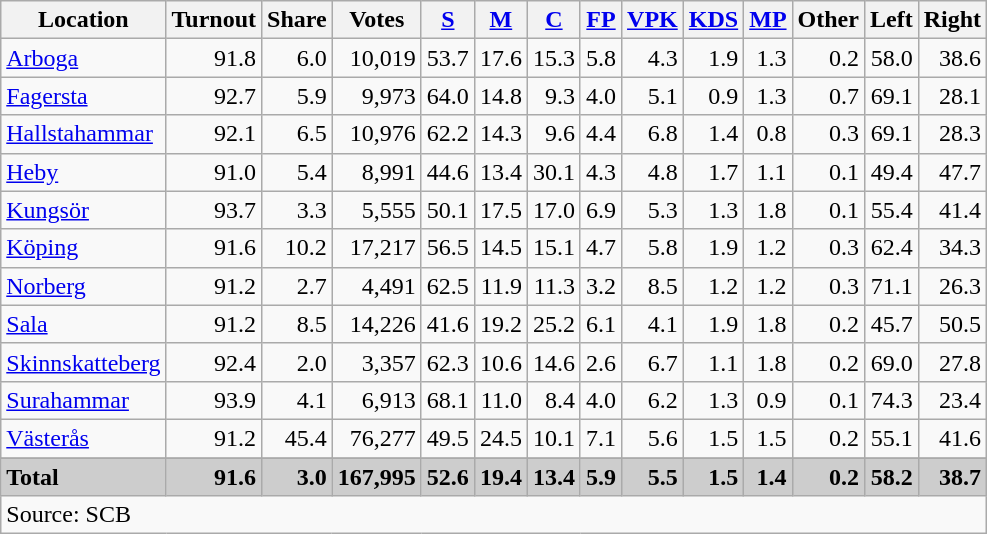<table class="wikitable sortable" style=text-align:right>
<tr>
<th>Location</th>
<th>Turnout</th>
<th>Share</th>
<th>Votes</th>
<th><a href='#'>S</a></th>
<th><a href='#'>M</a></th>
<th><a href='#'>C</a></th>
<th><a href='#'>FP</a></th>
<th><a href='#'>VPK</a></th>
<th><a href='#'>KDS</a></th>
<th><a href='#'>MP</a></th>
<th>Other</th>
<th>Left</th>
<th>Right</th>
</tr>
<tr>
<td align=left><a href='#'>Arboga</a></td>
<td>91.8</td>
<td>6.0</td>
<td>10,019</td>
<td>53.7</td>
<td>17.6</td>
<td>15.3</td>
<td>5.8</td>
<td>4.3</td>
<td>1.9</td>
<td>1.3</td>
<td>0.2</td>
<td>58.0</td>
<td>38.6</td>
</tr>
<tr>
<td align=left><a href='#'>Fagersta</a></td>
<td>92.7</td>
<td>5.9</td>
<td>9,973</td>
<td>64.0</td>
<td>14.8</td>
<td>9.3</td>
<td>4.0</td>
<td>5.1</td>
<td>0.9</td>
<td>1.3</td>
<td>0.7</td>
<td>69.1</td>
<td>28.1</td>
</tr>
<tr>
<td align=left><a href='#'>Hallstahammar</a></td>
<td>92.1</td>
<td>6.5</td>
<td>10,976</td>
<td>62.2</td>
<td>14.3</td>
<td>9.6</td>
<td>4.4</td>
<td>6.8</td>
<td>1.4</td>
<td>0.8</td>
<td>0.3</td>
<td>69.1</td>
<td>28.3</td>
</tr>
<tr>
<td align=left><a href='#'>Heby</a></td>
<td>91.0</td>
<td>5.4</td>
<td>8,991</td>
<td>44.6</td>
<td>13.4</td>
<td>30.1</td>
<td>4.3</td>
<td>4.8</td>
<td>1.7</td>
<td>1.1</td>
<td>0.1</td>
<td>49.4</td>
<td>47.7</td>
</tr>
<tr>
<td align=left><a href='#'>Kungsör</a></td>
<td>93.7</td>
<td>3.3</td>
<td>5,555</td>
<td>50.1</td>
<td>17.5</td>
<td>17.0</td>
<td>6.9</td>
<td>5.3</td>
<td>1.3</td>
<td>1.8</td>
<td>0.1</td>
<td>55.4</td>
<td>41.4</td>
</tr>
<tr>
<td align=left><a href='#'>Köping</a></td>
<td>91.6</td>
<td>10.2</td>
<td>17,217</td>
<td>56.5</td>
<td>14.5</td>
<td>15.1</td>
<td>4.7</td>
<td>5.8</td>
<td>1.9</td>
<td>1.2</td>
<td>0.3</td>
<td>62.4</td>
<td>34.3</td>
</tr>
<tr>
<td align=left><a href='#'>Norberg</a></td>
<td>91.2</td>
<td>2.7</td>
<td>4,491</td>
<td>62.5</td>
<td>11.9</td>
<td>11.3</td>
<td>3.2</td>
<td>8.5</td>
<td>1.2</td>
<td>1.2</td>
<td>0.3</td>
<td>71.1</td>
<td>26.3</td>
</tr>
<tr>
<td align=left><a href='#'>Sala</a></td>
<td>91.2</td>
<td>8.5</td>
<td>14,226</td>
<td>41.6</td>
<td>19.2</td>
<td>25.2</td>
<td>6.1</td>
<td>4.1</td>
<td>1.9</td>
<td>1.8</td>
<td>0.2</td>
<td>45.7</td>
<td>50.5</td>
</tr>
<tr>
<td align=left><a href='#'>Skinnskatteberg</a></td>
<td>92.4</td>
<td>2.0</td>
<td>3,357</td>
<td>62.3</td>
<td>10.6</td>
<td>14.6</td>
<td>2.6</td>
<td>6.7</td>
<td>1.1</td>
<td>1.8</td>
<td>0.2</td>
<td>69.0</td>
<td>27.8</td>
</tr>
<tr>
<td align=left><a href='#'>Surahammar</a></td>
<td>93.9</td>
<td>4.1</td>
<td>6,913</td>
<td>68.1</td>
<td>11.0</td>
<td>8.4</td>
<td>4.0</td>
<td>6.2</td>
<td>1.3</td>
<td>0.9</td>
<td>0.1</td>
<td>74.3</td>
<td>23.4</td>
</tr>
<tr>
<td align=left><a href='#'>Västerås</a></td>
<td>91.2</td>
<td>45.4</td>
<td>76,277</td>
<td>49.5</td>
<td>24.5</td>
<td>10.1</td>
<td>7.1</td>
<td>5.6</td>
<td>1.5</td>
<td>1.5</td>
<td>0.2</td>
<td>55.1</td>
<td>41.6</td>
</tr>
<tr>
</tr>
<tr style="background:#CDCDCD;">
<td align=left><strong>Total</strong></td>
<td><strong>91.6</strong></td>
<td><strong>3.0</strong></td>
<td><strong>167,995</strong></td>
<td><strong>52.6</strong></td>
<td><strong>19.4</strong></td>
<td><strong>13.4</strong></td>
<td><strong>5.9</strong></td>
<td><strong>5.5</strong></td>
<td><strong>1.5</strong></td>
<td><strong>1.4</strong></td>
<td><strong>0.2</strong></td>
<td><strong>58.2</strong></td>
<td><strong>38.7</strong></td>
</tr>
<tr>
<td align=left colspan=14>Source: SCB </td>
</tr>
</table>
